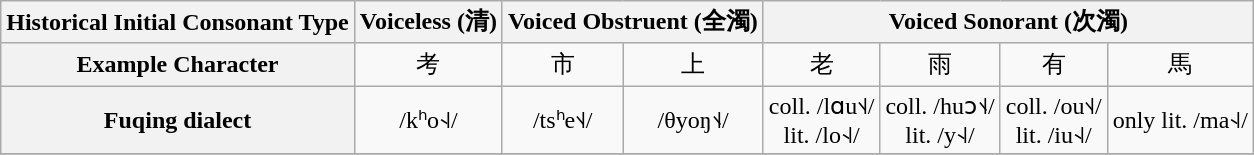<table class="wikitable" style="text-align:center">
<tr>
<th>Historical Initial Consonant Type</th>
<th>Voiceless (清)</th>
<th colspan="2">Voiced Obstruent (全濁)</th>
<th colspan="4">Voiced Sonorant (次濁)</th>
</tr>
<tr>
<th>Example Character</th>
<td>考</td>
<td>市</td>
<td>上</td>
<td>老</td>
<td>雨</td>
<td>有</td>
<td>馬</td>
</tr>
<tr>
<th>Fuqing dialect</th>
<td>/kʰo˧˨/</td>
<td>/tsʰe˦˨/</td>
<td>/θyoŋ˦˨/</td>
<td>coll. /lɑu˦˨/ <br> lit. /lo˧˨/</td>
<td>coll. /huɔ˦˨/ <br> lit. /y˧˨/</td>
<td>coll. /ou˦˨/ <br> lit. /iu˧˨/</td>
<td>only lit. /ma˧˨/</td>
</tr>
<tr>
</tr>
</table>
